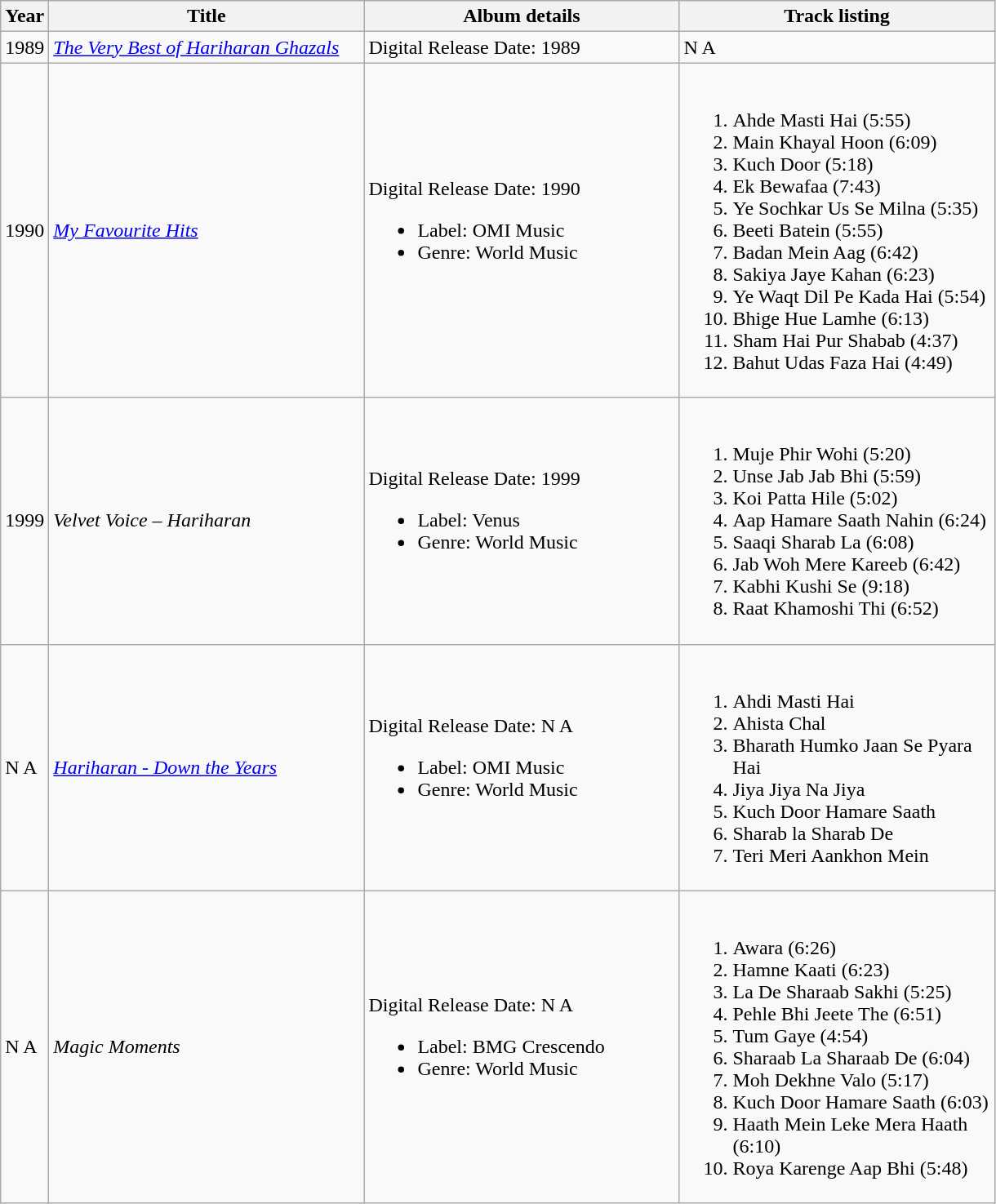<table class="wikitable">
<tr>
<th rowspan="">Year</th>
<th rowspan="" style="width:250px;">Title</th>
<th rowspan="" style="width:250px;">Album details</th>
<th rowspan="" style="width:250px;">Track listing</th>
</tr>
<tr>
<td>1989</td>
<td><em><a href='#'>The Very Best of Hariharan Ghazals</a></em></td>
<td>Digital Release Date: 1989</td>
<td>N A</td>
</tr>
<tr>
<td>1990</td>
<td><em><a href='#'>My Favourite Hits</a></em></td>
<td>Digital Release Date: 1990<br><ul><li>Label: OMI Music</li><li>Genre: World Music</li></ul></td>
<td><br><ol><li>Ahde Masti Hai (5:55)</li><li>Main Khayal Hoon (6:09)</li><li>Kuch Door (5:18)</li><li>Ek Bewafaa (7:43)</li><li>Ye Sochkar Us Se Milna (5:35)</li><li>Beeti Batein (5:55)</li><li>Badan Mein Aag (6:42)</li><li>Sakiya Jaye Kahan (6:23)</li><li>Ye Waqt Dil Pe Kada Hai (5:54)</li><li>Bhige Hue Lamhe (6:13)</li><li>Sham Hai Pur Shabab (4:37)</li><li>Bahut Udas Faza Hai (4:49)</li></ol></td>
</tr>
<tr>
<td>1999</td>
<td><em>Velvet Voice – Hariharan</em></td>
<td>Digital Release Date: 1999<br><ul><li>Label: Venus</li><li>Genre: World Music</li></ul></td>
<td><br><ol><li>Muje Phir Wohi (5:20)</li><li>Unse Jab Jab Bhi (5:59)</li><li>Koi Patta Hile (5:02)</li><li>Aap Hamare Saath Nahin (6:24)</li><li>Saaqi Sharab La (6:08)</li><li>Jab Woh Mere Kareeb (6:42)</li><li>Kabhi Kushi Se (9:18)</li><li>Raat Khamoshi Thi (6:52)</li></ol></td>
</tr>
<tr>
<td>N A</td>
<td><em><a href='#'>Hariharan - Down the Years</a></em></td>
<td>Digital Release Date: N A<br><ul><li>Label: OMI Music</li><li>Genre: World Music</li></ul></td>
<td><br><ol><li>Ahdi Masti Hai</li><li>Ahista Chal</li><li>Bharath Humko Jaan Se Pyara Hai</li><li>Jiya Jiya Na Jiya</li><li>Kuch Door Hamare Saath</li><li>Sharab la Sharab De</li><li>Teri Meri Aankhon Mein</li></ol></td>
</tr>
<tr>
<td>N A</td>
<td><em>Magic Moments</em></td>
<td>Digital Release Date: N A<br><ul><li>Label: BMG Crescendo</li><li>Genre: World Music</li></ul></td>
<td><br><ol><li>Awara (6:26)</li><li>Hamne Kaati (6:23)</li><li>La De Sharaab Sakhi (5:25)</li><li>Pehle Bhi Jeete The (6:51)</li><li>Tum Gaye (4:54)</li><li>Sharaab La Sharaab De (6:04)</li><li>Moh Dekhne Valo (5:17)</li><li>Kuch Door Hamare Saath (6:03)</li><li>Haath Mein Leke Mera Haath (6:10)</li><li>Roya Karenge Aap Bhi (5:48)</li></ol></td>
</tr>
</table>
